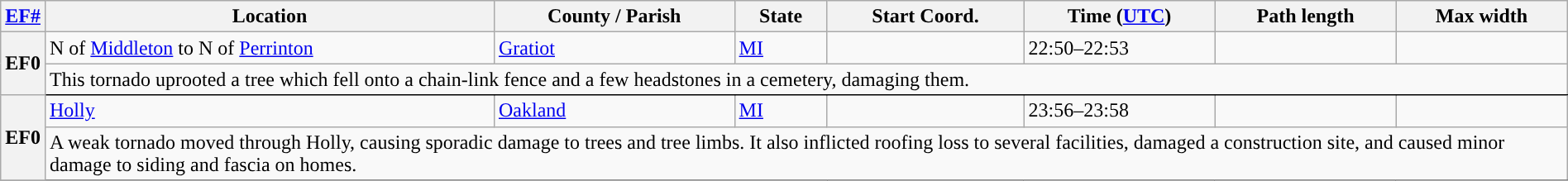<table class="wikitable sortable" style="width:100%;">
<tr>
<th scope="col" width="2%" align="center"><a href='#'>EF#</a></th>
<th scope="col" align="center" class="unsortable">Location</th>
<th scope="col" align="center" class="unsortable">County / Parish</th>
<th scope="col" align="center">State</th>
<th scope="col" align="center">Start Coord.</th>
<th scope="col" align="center">Time (<a href='#'>UTC</a>)</th>
<th scope="col" align="center">Path length</th>
<th scope="col" align="center">Max width</th>
</tr>
<tr>
<th scope="row" rowspan="2" style="background-color:#">EF0</th>
<td>N of <a href='#'>Middleton</a> to N of <a href='#'>Perrinton</a></td>
<td><a href='#'>Gratiot</a></td>
<td><a href='#'>MI</a></td>
<td></td>
<td>22:50–22:53</td>
<td></td>
<td></td>
</tr>
<tr class="expand-child">
<td colspan="8" style=" border-bottom: 1px solid black;">This tornado uprooted a tree which fell onto a chain-link fence and a few headstones in a cemetery, damaging them.</td>
</tr>
<tr>
<th scope="row" rowspan="2" style="background-color:#">EF0</th>
<td><a href='#'>Holly</a></td>
<td><a href='#'>Oakland</a></td>
<td><a href='#'>MI</a></td>
<td></td>
<td>23:56–23:58</td>
<td></td>
<td></td>
</tr>
<tr class="expand-child">
<td colspan="8" style=" border-bottom: 1px solid black;">A weak tornado moved through Holly, causing sporadic damage to trees and tree limbs. It also inflicted roofing loss to several facilities, damaged a construction site, and caused minor damage to siding and fascia on homes.</td>
</tr>
<tr>
</tr>
</table>
